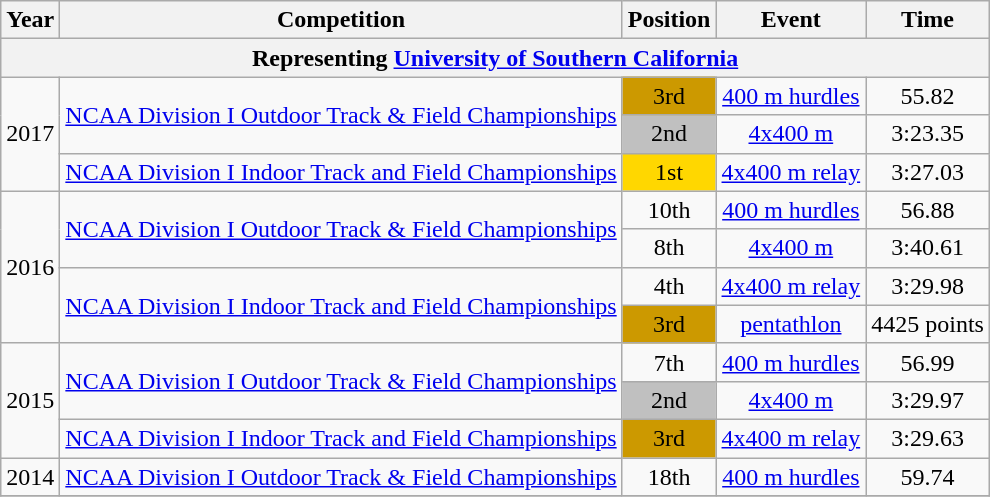<table class="wikitable sortable" style=text-align:center>
<tr>
<th>Year</th>
<th>Competition</th>
<th>Position</th>
<th>Event</th>
<th>Time</th>
</tr>
<tr>
<th colspan="5">Representing <a href='#'>University of Southern California</a></th>
</tr>
<tr>
<td rowspan=3>2017</td>
<td rowspan=2><a href='#'>NCAA Division I Outdoor Track & Field Championships</a></td>
<td bgcolor=cc9900>3rd</td>
<td><a href='#'>400 m hurdles</a></td>
<td>55.82</td>
</tr>
<tr>
<td bgcolor=silver>2nd</td>
<td><a href='#'>4x400 m</a></td>
<td>3:23.35</td>
</tr>
<tr>
<td><a href='#'>NCAA Division I Indoor Track and Field Championships</a></td>
<td bgcolor=gold>1st</td>
<td><a href='#'>4x400 m relay</a></td>
<td>3:27.03</td>
</tr>
<tr>
<td rowspan=4>2016</td>
<td rowspan=2><a href='#'>NCAA Division I Outdoor Track & Field Championships</a></td>
<td>10th</td>
<td><a href='#'>400 m hurdles</a></td>
<td>56.88</td>
</tr>
<tr>
<td>8th</td>
<td><a href='#'>4x400 m</a></td>
<td>3:40.61</td>
</tr>
<tr>
<td rowspan=2><a href='#'>NCAA Division I Indoor Track and Field Championships</a></td>
<td>4th</td>
<td><a href='#'>4x400 m relay</a></td>
<td>3:29.98</td>
</tr>
<tr>
<td bgcolor=cc9900>3rd</td>
<td><a href='#'>pentathlon</a></td>
<td>4425 points</td>
</tr>
<tr>
<td rowspan=3>2015</td>
<td rowspan=2><a href='#'>NCAA Division I Outdoor Track & Field Championships</a></td>
<td>7th</td>
<td><a href='#'>400 m hurdles</a></td>
<td>56.99</td>
</tr>
<tr>
<td bgcolor=silver>2nd</td>
<td><a href='#'>4x400 m</a></td>
<td>3:29.97</td>
</tr>
<tr>
<td><a href='#'>NCAA Division I Indoor Track and Field Championships</a></td>
<td bgcolor=cc9900>3rd</td>
<td><a href='#'>4x400 m relay</a></td>
<td>3:29.63</td>
</tr>
<tr>
<td>2014</td>
<td rowspan=1><a href='#'>NCAA Division I Outdoor Track & Field Championships</a></td>
<td>18th</td>
<td><a href='#'>400 m hurdles</a></td>
<td>59.74</td>
</tr>
<tr>
</tr>
</table>
